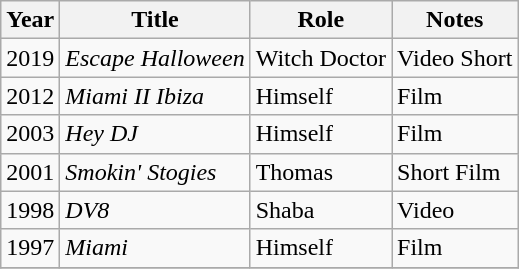<table class="wikitable sortable">
<tr>
<th>Year</th>
<th>Title</th>
<th>Role</th>
<th class="unsortable">Notes</th>
</tr>
<tr>
<td>2019</td>
<td><em>Escape Halloween</em></td>
<td>Witch Doctor</td>
<td>Video Short</td>
</tr>
<tr>
<td>2012</td>
<td><em>Miami II Ibiza</em></td>
<td>Himself</td>
<td>Film</td>
</tr>
<tr>
<td>2003</td>
<td><em>Hey DJ</em></td>
<td>Himself</td>
<td>Film</td>
</tr>
<tr>
<td>2001</td>
<td><em>Smokin' Stogies</em></td>
<td>Thomas</td>
<td>Short Film</td>
</tr>
<tr>
<td>1998</td>
<td><em>DV8</em></td>
<td>Shaba</td>
<td>Video</td>
</tr>
<tr>
<td>1997</td>
<td><em>Miami</em></td>
<td>Himself</td>
<td>Film</td>
</tr>
<tr>
</tr>
</table>
